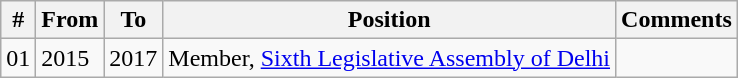<table class="wikitable sortable">
<tr>
<th>#</th>
<th>From</th>
<th>To</th>
<th>Position</th>
<th>Comments</th>
</tr>
<tr>
<td>01</td>
<td>2015</td>
<td>2017</td>
<td>Member, <a href='#'>Sixth Legislative Assembly of Delhi</a></td>
<td></td>
</tr>
</table>
